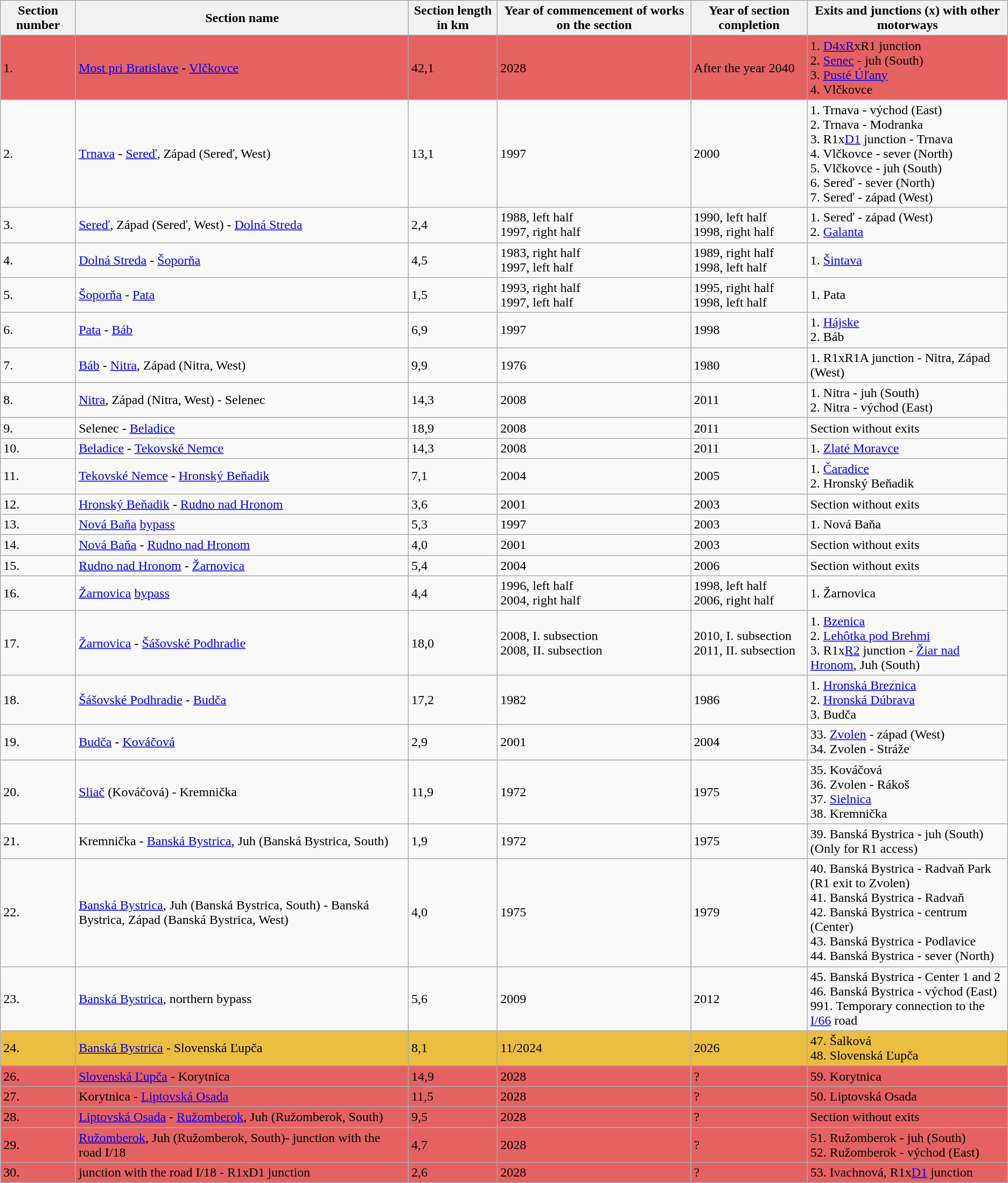<table class="wikitable sortable">
<tr>
<th>Section number</th>
<th>Section name</th>
<th>Section length in km</th>
<th>Year of commencement of works on the section</th>
<th>Year of section completion</th>
<th>Exits and junctions (x) with other motorways</th>
</tr>
<tr style="background-color: #e56262">
<td>1.</td>
<td><a href='#'>Most pri Bratislave</a> - <a href='#'>Vlčkovce</a></td>
<td>42,1</td>
<td>2028</td>
<td>After the year 2040</td>
<td>1. <a href='#'>D4xR</a>xR1 junction<br>2. <a href='#'>Senec</a> - juh (South)<br>3. <a href='#'>Pusté Úľany</a><br>4. Vlčkovce</td>
</tr>
<tr>
<td>2.</td>
<td><a href='#'>Trnava</a> - <a href='#'>Sereď</a>, Západ (Sereď, West)</td>
<td>13,1</td>
<td>1997</td>
<td>2000</td>
<td>1. Trnava - východ (East)<br>2. Trnava - Modranka<br>3. R1x<a href='#'>D1</a> junction - Trnava<br>4. Vlčkovce - sever (North)<br>5. Vlčkovce - juh (South)<br>6. Sereď - sever (North)<br>7. Sereď - západ (West)</td>
</tr>
<tr>
<td>3.</td>
<td><a href='#'>Sereď</a>, Západ             (Sereď, West) - <a href='#'>Dolná Streda</a></td>
<td>2,4</td>
<td>1988, left half<br>1997, right half</td>
<td>1990, left half<br>1998, right half</td>
<td>1. Sereď - západ (West)<br>2. <a href='#'>Galanta</a></td>
</tr>
<tr>
<td>4.</td>
<td><a href='#'>Dolná Streda</a> - <a href='#'>Šoporňa</a></td>
<td>4,5</td>
<td>1983, right half<br>1997, left half</td>
<td>1989, right half<br>1998, left half</td>
<td>1. <a href='#'>Šintava</a></td>
</tr>
<tr>
<td>5.</td>
<td><a href='#'>Šoporňa</a> - <a href='#'>Pata</a></td>
<td>1,5</td>
<td>1993, right half<br>1997, left half</td>
<td>1995, right half<br>1998, left half</td>
<td>1. Pata</td>
</tr>
<tr>
<td>6.</td>
<td><a href='#'>Pata</a> - <a href='#'>Báb</a></td>
<td>6,9</td>
<td>1997</td>
<td>1998</td>
<td>1. <a href='#'>Hájske</a><br>2. Báb</td>
</tr>
<tr>
<td>7.</td>
<td><a href='#'>Báb</a> - <a href='#'>Nitra</a>, Západ       (Nitra, West)</td>
<td>9,9</td>
<td>1976</td>
<td>1980</td>
<td>1. R1xR1A junction - Nitra, Západ (West)</td>
</tr>
<tr>
<td>8.</td>
<td><a href='#'>Nitra</a>, Západ (Nitra, West) - Selenec</td>
<td>14,3</td>
<td>2008</td>
<td>2011</td>
<td>1. Nitra - juh (South)<br>2. Nitra - východ (East)</td>
</tr>
<tr>
<td>9.</td>
<td>Selenec - <a href='#'>Beladice</a></td>
<td>18,9</td>
<td>2008</td>
<td>2011</td>
<td>Section without exits</td>
</tr>
<tr>
<td>10.</td>
<td><a href='#'>Beladice</a> - <a href='#'>Tekovské Nemce</a></td>
<td>14,3</td>
<td>2008</td>
<td>2011</td>
<td>1. <a href='#'>Zlaté Moravce</a></td>
</tr>
<tr>
<td>11.</td>
<td><a href='#'>Tekovské Nemce</a> - <a href='#'>Hronský Beňadik</a></td>
<td>7,1</td>
<td>2004</td>
<td>2005</td>
<td>1. <a href='#'>Čaradice</a><br>2. Hronský Beňadik</td>
</tr>
<tr>
<td>12.</td>
<td><a href='#'>Hronský Beňadik</a> - <a href='#'>Rudno nad Hronom</a></td>
<td>3,6</td>
<td>2001</td>
<td>2003</td>
<td>Section without exits</td>
</tr>
<tr>
<td>13.</td>
<td><a href='#'>Nová Baňa</a> <a href='#'>bypass</a></td>
<td>5,3</td>
<td>1997</td>
<td>2003</td>
<td>1. Nová Baňa</td>
</tr>
<tr>
<td>14.</td>
<td><a href='#'>Nová Baňa</a> - <a href='#'>Rudno nad Hronom</a></td>
<td>4,0</td>
<td>2001</td>
<td>2003</td>
<td>Section without exits</td>
</tr>
<tr>
<td>15.</td>
<td><a href='#'>Rudno nad Hronom</a> - <a href='#'>Žarnovica</a></td>
<td>5,4</td>
<td>2004</td>
<td>2006</td>
<td>Section without exits</td>
</tr>
<tr>
<td>16.</td>
<td><a href='#'>Žarnovica</a> <a href='#'>bypass</a></td>
<td>4,4</td>
<td>1996, left half<br>2004, right half</td>
<td>1998, left half<br>2006, right half</td>
<td>1. Žarnovica</td>
</tr>
<tr>
<td>17.</td>
<td><a href='#'>Žarnovica</a> - <a href='#'>Šášovské Podhradie</a></td>
<td>18,0</td>
<td>2008, I. subsection<br>2008, II. subsection</td>
<td>2010, I. subsection<br>2011, II. subsection</td>
<td>1. <a href='#'>Bzenica</a><br>2. <a href='#'>Lehôtka pod Brehmi</a><br>3. R1x<a href='#'>R2</a> junction - <a href='#'>Žiar nad Hronom</a>, Juh (South)</td>
</tr>
<tr>
<td>18.</td>
<td><a href='#'>Šášovské Podhradie</a> - <a href='#'>Budča</a></td>
<td>17,2</td>
<td>1982</td>
<td>1986</td>
<td>1. <a href='#'>Hronská Breznica</a><br>2. <a href='#'>Hronská Dúbrava</a><br>3. Budča</td>
</tr>
<tr>
<td>19.</td>
<td><a href='#'>Budča</a> - <a href='#'>Kováčová</a></td>
<td>2,9</td>
<td>2001</td>
<td>2004</td>
<td>33. <a href='#'>Zvolen</a> - západ (West)<br>34. Zvolen - Stráže</td>
</tr>
<tr>
<td>20.</td>
<td><a href='#'>Sliač</a> (Kováčová) - Kremnička</td>
<td>11,9</td>
<td>1972</td>
<td>1975</td>
<td>35. Kováčová<br>36. Zvolen - Rákoš<br>37. <a href='#'>Sielnica</a><br>38. Kremnička</td>
</tr>
<tr>
<td>21.</td>
<td>Kremnička - <a href='#'>Banská Bystrica</a>, Juh                 (Banská Bystrica, South)</td>
<td>1,9</td>
<td>1972</td>
<td>1975</td>
<td>39. Banská Bystrica - juh (South) (Only for R1 access)</td>
</tr>
<tr>
<td>22.</td>
<td><a href='#'>Banská Bystrica</a>, Juh (Banská Bystrica, South) - Banská Bystrica, Západ (Banská Bystrica, West)</td>
<td>4,0</td>
<td>1975</td>
<td>1979</td>
<td>40. Banská Bystrica - Radvaň Park (R1 exit to Zvolen)<br>41. Banská Bystrica - Radvaň<br>42. Banská Bystrica - centrum (Center)<br>43. Banská Bystrica - Podlavice<br>44. Banská Bystrica - sever (North)</td>
</tr>
<tr>
<td>23.</td>
<td><a href='#'>Banská Bystrica</a>, northern bypass</td>
<td>5,6</td>
<td>2009</td>
<td>2012</td>
<td>45. Banská Bystrica - Center 1 and 2<br>46. Banská Bystrica - východ (East)<br>991. Temporary connection to the <a href='#'>I/66</a> road</td>
</tr>
<tr style="background-color: #ebbd41">
<td>24.</td>
<td><a href='#'>Banská Bystrica</a> - Slovenská Ľupča</td>
<td>8,1</td>
<td>11/2024</td>
<td>2026</td>
<td>47. Šalková<br>48. Slovenská Ľupča</td>
</tr>
<tr style="background-color: #e56262">
<td>26.</td>
<td><a href='#'>Slovenská Ľupča</a> - Korytnica</td>
<td>14,9</td>
<td>2028</td>
<td>?</td>
<td>59. Korytnica</td>
</tr>
<tr style="background-color: #e56262">
<td>27.</td>
<td>Korytnica - <a href='#'>Liptovská Osada</a></td>
<td>11,5</td>
<td>2028</td>
<td>?</td>
<td>50. Liptovská Osada</td>
</tr>
<tr style="background-color: #e56262">
<td>28.</td>
<td><a href='#'>Liptovská Osada</a> - <a href='#'>Ružomberok</a>, Juh (Ružomberok, South)</td>
<td>9,5</td>
<td>2028</td>
<td>?</td>
<td>Section without exits</td>
</tr>
<tr style="background-color: #e56262">
<td>29.</td>
<td><a href='#'>Ružomberok</a>, Juh (Ružomberok, South)- junction with the road I/18</td>
<td>4,7</td>
<td>2028</td>
<td>?</td>
<td>51. Ružomberok - juh (South)<br>52. Ružomberok - východ (East)</td>
</tr>
<tr style="background-color: #e56262">
<td>30.</td>
<td>junction with the road I/18 - R1xD1 junction</td>
<td>2,6</td>
<td>2028</td>
<td>?</td>
<td>53. Ivachnová, R1x<a href='#'>D1</a> junction</td>
</tr>
</table>
